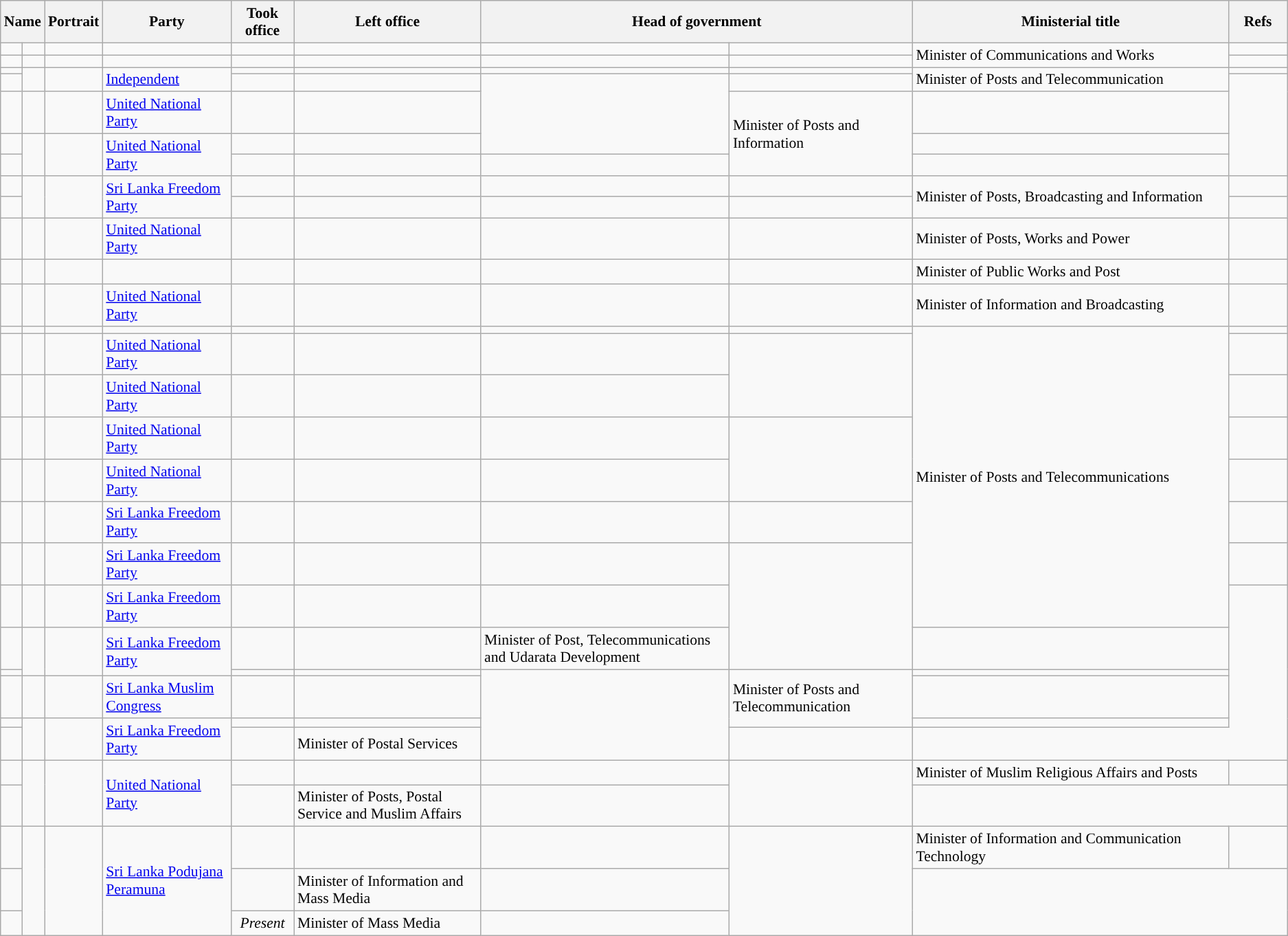<table class="wikitable plainrowheaders sortable" style="font-size:90%; text-align:left;">
<tr>
<th scope=col colspan="2">Name</th>
<th scope=col class=unsortable>Portrait</th>
<th scope=col>Party</th>
<th scope=col>Took office</th>
<th scope=col>Left office</th>
<th scope=col colspan="2">Head of government</th>
<th scope=col width=300px>Ministerial title</th>
<th scope=col width=50px class=unsortable>Refs</th>
</tr>
<tr>
<td></td>
<td></td>
<td></td>
<td></td>
<td align=center></td>
<td align=center></td>
<td></td>
<td></td>
<td rowspan=2>Minister of Communications and Works</td>
<td align=center></td>
</tr>
<tr>
<td></td>
<td></td>
<td></td>
<td></td>
<td align=center></td>
<td align=center></td>
<td></td>
<td></td>
<td align=center></td>
</tr>
<tr>
<td !align="center" style="background:"></td>
<td rowspan=2></td>
<td rowspan=2></td>
<td rowspan=2><a href='#'>Independent</a></td>
<td align=center></td>
<td align=center></td>
<td !align="center" style="background:"></td>
<td></td>
<td rowspan=2>Minister of Posts and Telecommunication</td>
<td align=center></td>
</tr>
<tr>
<td></td>
<td align=center></td>
<td !align="center" style="background:"></td>
<td rowspan=3></td>
<td align=center></td>
</tr>
<tr>
<td !align="center" style="background:"></td>
<td></td>
<td></td>
<td><a href='#'>United National Party</a></td>
<td align=center></td>
<td align=center></td>
<td rowspan=3>Minister of Posts and Information</td>
<td align=center></td>
</tr>
<tr>
<td !align="center" style="background:"></td>
<td rowspan=2></td>
<td rowspan=2></td>
<td rowspan=2><a href='#'>United National Party</a></td>
<td align=center></td>
<td></td>
<td align=center></td>
</tr>
<tr>
<td></td>
<td align=center></td>
<td !align="center" style="background:"></td>
<td></td>
<td align=center></td>
</tr>
<tr>
<td !align="center" style="background:"></td>
<td rowspan=2></td>
<td rowspan=2></td>
<td rowspan=2><a href='#'>Sri Lanka Freedom Party</a></td>
<td align=center></td>
<td align=center></td>
<td !align="center" style="background:"></td>
<td></td>
<td rowspan=2>Minister of Posts, Broadcasting and Information</td>
<td align=center></td>
</tr>
<tr>
<td></td>
<td></td>
<td !align="center" style="background:"></td>
<td></td>
<td align=center></td>
</tr>
<tr>
<td !align="center" style="background:"></td>
<td></td>
<td></td>
<td><a href='#'>United National Party</a></td>
<td align=center></td>
<td align=center></td>
<td !align="center" style="background:"></td>
<td></td>
<td>Minister of Posts, Works and Power</td>
<td align=center></td>
</tr>
<tr>
<td></td>
<td></td>
<td></td>
<td></td>
<td align=center></td>
<td align=center></td>
<td !align="center" style="background:"></td>
<td></td>
<td>Minister of Public Works and Post</td>
<td align=center></td>
</tr>
<tr>
<td !align="center" style="background:"></td>
<td></td>
<td></td>
<td><a href='#'>United National Party</a></td>
<td align=center></td>
<td align=center></td>
<td !align="center" style="background:"></td>
<td></td>
<td>Minister of Information and Broadcasting</td>
<td align=center></td>
</tr>
<tr>
<td></td>
<td></td>
<td></td>
<td></td>
<td align=center></td>
<td></td>
<td !align="center" style="background:"></td>
<td></td>
<td rowspan=8>Minister of Posts and Telecommunications</td>
<td align=center></td>
</tr>
<tr>
<td !align="center" style="background:"></td>
<td></td>
<td></td>
<td><a href='#'>United National Party</a></td>
<td align=center></td>
<td align=center></td>
<td !align="center" style="background:"></td>
<td rowspan=2></td>
<td align=center></td>
</tr>
<tr>
<td !align="center" style="background:"></td>
<td></td>
<td></td>
<td><a href='#'>United National Party</a></td>
<td></td>
<td align=center></td>
<td align=center></td>
</tr>
<tr>
<td !align="center" style="background:"></td>
<td></td>
<td></td>
<td><a href='#'>United National Party</a></td>
<td align=center></td>
<td align=center></td>
<td !align="center" style="background:"></td>
<td rowspan=2></td>
<td align=center></td>
</tr>
<tr>
<td !align="center" style="background:"></td>
<td></td>
<td></td>
<td><a href='#'>United National Party</a></td>
<td align=center></td>
<td></td>
<td align=center></td>
</tr>
<tr>
<td !align="center" style="background:"></td>
<td></td>
<td align=center></td>
<td><a href='#'>Sri Lanka Freedom Party</a></td>
<td align=center></td>
<td></td>
<td !align="center" style="background:"></td>
<td></td>
<td align=center></td>
</tr>
<tr>
<td !align="center" style="background:"></td>
<td></td>
<td></td>
<td><a href='#'>Sri Lanka Freedom Party</a></td>
<td align=center></td>
<td></td>
<td !align="center" style="background:"></td>
<td rowspan=3></td>
<td align=center></td>
</tr>
<tr>
<td !align="center" style="background:"></td>
<td></td>
<td></td>
<td><a href='#'>Sri Lanka Freedom Party</a></td>
<td align=center></td>
<td></td>
<td align=center></td>
</tr>
<tr>
<td !align="center" style="background:"></td>
<td rowspan=2></td>
<td rowspan=2></td>
<td rowspan=2><a href='#'>Sri Lanka Freedom Party</a></td>
<td align=center></td>
<td align=center></td>
<td>Minister of Post, Telecommunications and Udarata Development</td>
<td align=center></td>
</tr>
<tr>
<td align=center></td>
<td align=center></td>
<td !align="center" style="background:"></td>
<td rowspan=4></td>
<td rowspan=3>Minister of Posts and Telecommunication</td>
<td align=center></td>
</tr>
<tr>
<td !align="center" style="background:"></td>
<td></td>
<td align=center></td>
<td><a href='#'>Sri Lanka Muslim Congress</a></td>
<td align=center></td>
<td align=center></td>
<td align=center></td>
</tr>
<tr>
<td !align="center" style="background:"></td>
<td rowspan=2></td>
<td rowspan=2></td>
<td rowspan=2><a href='#'>Sri Lanka Freedom Party</a></td>
<td align=center></td>
<td align=center></td>
<td align=center></td>
</tr>
<tr>
<td align=center></td>
<td align=center></td>
<td>Minister of Postal Services</td>
<td align=center></td>
</tr>
<tr>
<td !align="center" style="background:"></td>
<td rowspan=2></td>
<td rowspan=2></td>
<td rowspan=2><a href='#'>United National Party</a></td>
<td align=center></td>
<td align=center></td>
<td !align="center" style="background:"></td>
<td rowspan=2></td>
<td>Minister of Muslim Religious Affairs and Posts</td>
<td align=center></td>
</tr>
<tr>
<td align=center></td>
<td></td>
<td>Minister of Posts, Postal Service and Muslim Affairs</td>
<td align=center></td>
</tr>
<tr>
<td !align="center" style="background:"></td>
<td rowspan=3></td>
<td rowspan=3></td>
<td rowspan=3><a href='#'>Sri Lanka Podujana Peramuna</a></td>
<td align=center></td>
<td align=center></td>
<td !align="center" style="background:"></td>
<td rowspan=3></td>
<td>Minister of Information and Communication Technology</td>
<td align=center></td>
</tr>
<tr>
<td align=center></td>
<td></td>
<td>Minister of Information and Mass Media</td>
<td align=center></td>
</tr>
<tr>
<td align=center></td>
<td align=center><em>Present</em></td>
<td>Minister of Mass Media</td>
<td></td>
</tr>
</table>
